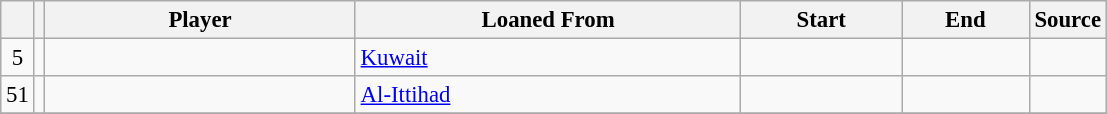<table class="wikitable plainrowheaders sortable" style="font-size:95%">
<tr>
<th></th>
<th></th>
<th scope=col style="width:200px;"><strong>Player</strong></th>
<th scope=col style="width:250px;"><strong>Loaned From</strong></th>
<th scope=col style="width:100px;"><strong>Start</strong></th>
<th scope=col style="width:78px;"><strong>End</strong></th>
<th><strong>Source</strong></th>
</tr>
<tr>
<td align=center>5</td>
<td align=center></td>
<td></td>
<td> <a href='#'>Kuwait</a></td>
<td align=center></td>
<td align=center></td>
<td align=center></td>
</tr>
<tr>
<td align=center>51</td>
<td align=center></td>
<td></td>
<td> <a href='#'>Al-Ittihad</a></td>
<td align=center></td>
<td align=center></td>
<td align=center></td>
</tr>
<tr>
</tr>
</table>
